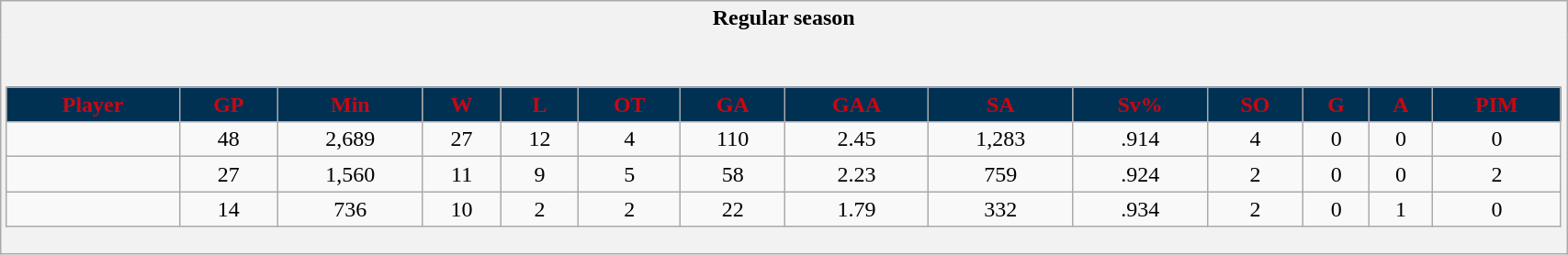<table class="wikitable" style="border: 1px solid #aaa;" width="90%">
<tr>
<th style="border: 0;">Regular season</th>
</tr>
<tr>
<td style="background: #f2f2f2; border: 0; text-align: center;"><br><table class="wikitable sortable" width="100%">
<tr align="center"  bgcolor="#dddddd">
<th style="background:#003153;color:#C80815;">Player</th>
<th style="background:#003153;color:#C80815;">GP</th>
<th style="background:#003153;color:#C80815;">Min</th>
<th style="background:#003153;color:#C80815;">W</th>
<th style="background:#003153;color:#C80815;">L</th>
<th style="background:#003153;color:#C80815;">OT</th>
<th style="background:#003153;color:#C80815;">GA</th>
<th style="background:#003153;color:#C80815;">GAA</th>
<th style="background:#003153;color:#C80815;">SA</th>
<th style="background:#003153;color:#C80815;">Sv%</th>
<th style="background:#003153;color:#C80815;">SO</th>
<th style="background:#003153;color:#C80815;">G</th>
<th style="background:#003153;color:#C80815;">A</th>
<th style="background:#003153;color:#C80815;">PIM</th>
</tr>
<tr align=center>
<td></td>
<td>48</td>
<td>2,689</td>
<td>27</td>
<td>12</td>
<td>4</td>
<td>110</td>
<td>2.45</td>
<td>1,283</td>
<td>.914</td>
<td>4</td>
<td>0</td>
<td>0</td>
<td>0</td>
</tr>
<tr align=center>
<td></td>
<td>27</td>
<td>1,560</td>
<td>11</td>
<td>9</td>
<td>5</td>
<td>58</td>
<td>2.23</td>
<td>759</td>
<td>.924</td>
<td>2</td>
<td>0</td>
<td>0</td>
<td>2</td>
</tr>
<tr align=center>
<td></td>
<td>14</td>
<td>736</td>
<td>10</td>
<td>2</td>
<td>2</td>
<td>22</td>
<td>1.79</td>
<td>332</td>
<td>.934</td>
<td>2</td>
<td>0</td>
<td>1</td>
<td>0</td>
</tr>
</table>
</td>
</tr>
</table>
